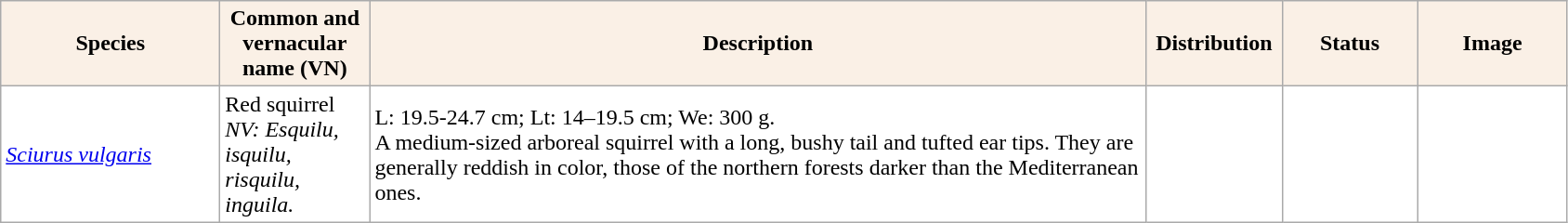<table class="sortable wikitable" border="0" style="background:#ffffff" align="top">
<tr>
<th scope="col" style="background-color:Linen; color:Black" width="150">Species</th>
<th scope="col" style="background-color:Linen; color:Black" width="100">Common and vernacular name (VN)</th>
<th scope="col" style="background:Linen; color:Black" width="550">Description</th>
<th scope="col" style="background-color:Linen; color:Black" width="90">Distribution</th>
<th scope="col" style="background-color:Linen; color:Black" width="90">Status</th>
<th scope="col" style="background:Linen; color:Black" width="100">Image</th>
</tr>
<tr>
<td style="background:#ffffff"><em><a href='#'>Sciurus vulgaris</a></em></td>
<td>Red squirrel<br><em>NV: Esquilu, isquilu, risquilu, inguila.</em></td>
<td>L: 19.5-24.7 cm; Lt: 14–19.5 cm; We: 300 g.<br>A medium-sized arboreal squirrel with a long, bushy tail and tufted ear tips. They are generally reddish in color, those of the northern forests darker than the Mediterranean ones.</td>
<td></td>
<td></td>
<td></td>
</tr>
</table>
